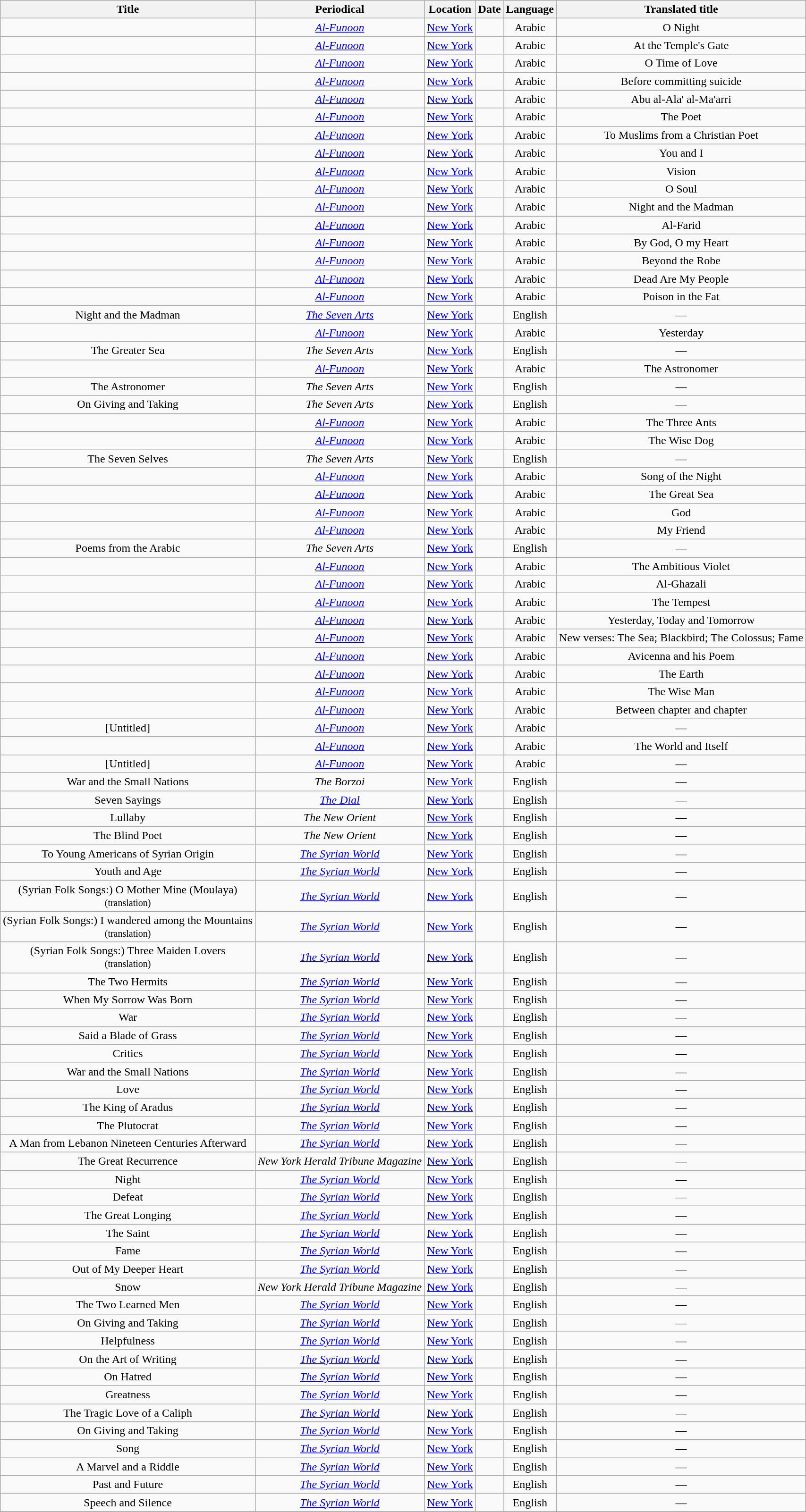<table class="wikitable center sortable" style="text-align:center">
<tr>
<th>Title</th>
<th>Periodical</th>
<th>Location</th>
<th>Date</th>
<th>Language</th>
<th>Translated title</th>
</tr>
<tr>
<td></td>
<td><em><a href='#'>Al-Funoon</a></em></td>
<td><a href='#'>New York</a></td>
<td></td>
<td>Arabic</td>
<td>O Night</td>
</tr>
<tr>
<td></td>
<td><em><a href='#'>Al-Funoon</a></em></td>
<td><a href='#'>New York</a></td>
<td></td>
<td>Arabic</td>
<td>At the Temple's Gate</td>
</tr>
<tr>
<td></td>
<td><em><a href='#'>Al-Funoon</a></em></td>
<td><a href='#'>New York</a></td>
<td></td>
<td>Arabic</td>
<td>O Time of Love</td>
</tr>
<tr>
<td></td>
<td><em><a href='#'>Al-Funoon</a></em></td>
<td><a href='#'>New York</a></td>
<td></td>
<td>Arabic</td>
<td>Before committing suicide</td>
</tr>
<tr>
<td></td>
<td><em><a href='#'>Al-Funoon</a></em></td>
<td><a href='#'>New York</a></td>
<td></td>
<td>Arabic</td>
<td>Abu al-Ala' al-Ma'arri</td>
</tr>
<tr>
<td></td>
<td><em><a href='#'>Al-Funoon</a></em></td>
<td><a href='#'>New York</a></td>
<td></td>
<td>Arabic</td>
<td>The Poet</td>
</tr>
<tr>
<td></td>
<td><em><a href='#'>Al-Funoon</a></em></td>
<td><a href='#'>New York</a></td>
<td></td>
<td>Arabic</td>
<td>To Muslims from a Christian Poet</td>
</tr>
<tr>
<td></td>
<td><em><a href='#'>Al-Funoon</a></em></td>
<td><a href='#'>New York</a></td>
<td></td>
<td>Arabic</td>
<td>You and I</td>
</tr>
<tr>
<td></td>
<td><em><a href='#'>Al-Funoon</a></em></td>
<td><a href='#'>New York</a></td>
<td></td>
<td>Arabic</td>
<td>Vision</td>
</tr>
<tr>
<td></td>
<td><em><a href='#'>Al-Funoon</a></em></td>
<td><a href='#'>New York</a></td>
<td></td>
<td>Arabic</td>
<td>O Soul</td>
</tr>
<tr>
<td></td>
<td><em><a href='#'>Al-Funoon</a></em></td>
<td><a href='#'>New York</a></td>
<td></td>
<td>Arabic</td>
<td>Night and the Madman</td>
</tr>
<tr>
<td></td>
<td><em><a href='#'>Al-Funoon</a></em></td>
<td><a href='#'>New York</a></td>
<td></td>
<td>Arabic</td>
<td>Al-Farid</td>
</tr>
<tr>
<td></td>
<td><em><a href='#'>Al-Funoon</a></em></td>
<td><a href='#'>New York</a></td>
<td></td>
<td>Arabic</td>
<td>By God, O my Heart</td>
</tr>
<tr>
<td></td>
<td><em><a href='#'>Al-Funoon</a></em></td>
<td><a href='#'>New York</a></td>
<td></td>
<td>Arabic</td>
<td>Beyond the Robe</td>
</tr>
<tr>
<td></td>
<td><em><a href='#'>Al-Funoon</a></em></td>
<td><a href='#'>New York</a></td>
<td></td>
<td>Arabic</td>
<td>Dead Are My People</td>
</tr>
<tr>
<td></td>
<td><em><a href='#'>Al-Funoon</a></em></td>
<td><a href='#'>New York</a></td>
<td></td>
<td>Arabic</td>
<td>Poison in the Fat</td>
</tr>
<tr>
<td>Night and the Madman</td>
<td><em><a href='#'>The Seven Arts</a></em></td>
<td><a href='#'>New York</a></td>
<td></td>
<td>English</td>
<td>—</td>
</tr>
<tr>
<td></td>
<td><em><a href='#'>Al-Funoon</a></em></td>
<td><a href='#'>New York</a></td>
<td></td>
<td>Arabic</td>
<td>Yesterday</td>
</tr>
<tr>
<td>The Greater Sea</td>
<td><em>The Seven Arts</em></td>
<td><a href='#'>New York</a></td>
<td></td>
<td>English</td>
<td>—</td>
</tr>
<tr>
<td></td>
<td><em><a href='#'>Al-Funoon</a></em></td>
<td><a href='#'>New York</a></td>
<td></td>
<td>Arabic</td>
<td>The Astronomer</td>
</tr>
<tr>
<td>The Astronomer</td>
<td><em>The Seven Arts</em></td>
<td><a href='#'>New York</a></td>
<td></td>
<td>English</td>
<td>—</td>
</tr>
<tr>
<td>On Giving and Taking</td>
<td><em>The Seven Arts</em></td>
<td><a href='#'>New York</a></td>
<td></td>
<td>English</td>
<td>—</td>
</tr>
<tr>
<td></td>
<td><em><a href='#'>Al-Funoon</a></em></td>
<td><a href='#'>New York</a></td>
<td></td>
<td>Arabic</td>
<td>The Three Ants</td>
</tr>
<tr>
<td></td>
<td><em><a href='#'>Al-Funoon</a></em></td>
<td><a href='#'>New York</a></td>
<td></td>
<td>Arabic</td>
<td>The Wise Dog</td>
</tr>
<tr>
<td>The Seven Selves</td>
<td><em>The Seven Arts</em></td>
<td><a href='#'>New York</a></td>
<td></td>
<td>English</td>
<td>—</td>
</tr>
<tr>
<td></td>
<td><em><a href='#'>Al-Funoon</a></em></td>
<td><a href='#'>New York</a></td>
<td></td>
<td>Arabic</td>
<td>Song of the Night</td>
</tr>
<tr>
<td></td>
<td><em><a href='#'>Al-Funoon</a></em></td>
<td><a href='#'>New York</a></td>
<td></td>
<td>Arabic</td>
<td>The Great Sea</td>
</tr>
<tr>
<td></td>
<td><em><a href='#'>Al-Funoon</a></em></td>
<td><a href='#'>New York</a></td>
<td></td>
<td>Arabic</td>
<td>God</td>
</tr>
<tr>
<td></td>
<td><em><a href='#'>Al-Funoon</a></em></td>
<td><a href='#'>New York</a></td>
<td></td>
<td>Arabic</td>
<td>My Friend</td>
</tr>
<tr>
<td>Poems from the Arabic</td>
<td><em>The Seven Arts</em></td>
<td><a href='#'>New York</a></td>
<td></td>
<td>English</td>
<td>—</td>
</tr>
<tr>
<td></td>
<td><em><a href='#'>Al-Funoon</a></em></td>
<td><a href='#'>New York</a></td>
<td></td>
<td>Arabic</td>
<td>The Ambitious Violet</td>
</tr>
<tr>
<td></td>
<td><em><a href='#'>Al-Funoon</a></em></td>
<td><a href='#'>New York</a></td>
<td></td>
<td>Arabic</td>
<td>Al-Ghazali</td>
</tr>
<tr>
<td></td>
<td><em><a href='#'>Al-Funoon</a></em></td>
<td><a href='#'>New York</a></td>
<td></td>
<td>Arabic</td>
<td>The Tempest</td>
</tr>
<tr>
<td></td>
<td><em><a href='#'>Al-Funoon</a></em></td>
<td><a href='#'>New York</a></td>
<td></td>
<td>Arabic</td>
<td>Yesterday, Today and Tomorrow</td>
</tr>
<tr>
<td></td>
<td><em><a href='#'>Al-Funoon</a></em></td>
<td><a href='#'>New York</a></td>
<td></td>
<td>Arabic</td>
<td>New verses: The Sea; Blackbird; The Colossus; Fame</td>
</tr>
<tr>
<td></td>
<td><em><a href='#'>Al-Funoon</a></em></td>
<td><a href='#'>New York</a></td>
<td></td>
<td>Arabic</td>
<td>Avicenna and his Poem</td>
</tr>
<tr>
<td></td>
<td><em><a href='#'>Al-Funoon</a></em></td>
<td><a href='#'>New York</a></td>
<td></td>
<td>Arabic</td>
<td>The Earth</td>
</tr>
<tr>
<td></td>
<td><em><a href='#'>Al-Funoon</a></em></td>
<td><a href='#'>New York</a></td>
<td></td>
<td>Arabic</td>
<td>The Wise Man</td>
</tr>
<tr>
<td></td>
<td><em><a href='#'>Al-Funoon</a></em></td>
<td><a href='#'>New York</a></td>
<td></td>
<td>Arabic</td>
<td>Between chapter and chapter</td>
</tr>
<tr>
<td>[Untitled]</td>
<td><em><a href='#'>Al-Funoon</a></em></td>
<td><a href='#'>New York</a></td>
<td></td>
<td>Arabic</td>
<td>—</td>
</tr>
<tr>
<td></td>
<td><em><a href='#'>Al-Funoon</a></em></td>
<td><a href='#'>New York</a></td>
<td></td>
<td>Arabic</td>
<td>The World and Itself</td>
</tr>
<tr>
<td>[Untitled]</td>
<td><em><a href='#'>Al-Funoon</a></em></td>
<td><a href='#'>New York</a></td>
<td></td>
<td>Arabic</td>
<td>—</td>
</tr>
<tr>
<td>War and the Small Nations</td>
<td><em>The Borzoi</em></td>
<td><a href='#'>New York</a></td>
<td></td>
<td>English</td>
<td>—</td>
</tr>
<tr>
<td>Seven Sayings</td>
<td><em><a href='#'>The Dial</a></em></td>
<td><a href='#'>New York</a></td>
<td></td>
<td>English</td>
<td>—</td>
</tr>
<tr>
<td>Lullaby</td>
<td><em>The New Orient</em></td>
<td><a href='#'>New York</a></td>
<td></td>
<td>English</td>
<td>—</td>
</tr>
<tr>
<td>The Blind Poet</td>
<td><em>The New Orient</em></td>
<td><a href='#'>New York</a></td>
<td></td>
<td>English</td>
<td>—</td>
</tr>
<tr>
<td>To Young Americans of Syrian Origin</td>
<td><em><a href='#'>The Syrian World</a></em></td>
<td><a href='#'>New York</a></td>
<td></td>
<td>English</td>
<td>—</td>
</tr>
<tr>
<td>Youth and Age</td>
<td><em><a href='#'>The Syrian World</a></em></td>
<td><a href='#'>New York</a></td>
<td></td>
<td>English</td>
<td>—</td>
</tr>
<tr>
<td>(Syrian Folk Songs:) O Mother Mine (Moulaya)<br><small>(translation)</small></td>
<td><em><a href='#'>The Syrian World</a></em></td>
<td><a href='#'>New York</a></td>
<td></td>
<td>English</td>
<td>—</td>
</tr>
<tr>
<td>(Syrian Folk Songs:) I wandered among the Mountains<br><small>(translation)</small></td>
<td><em><a href='#'>The Syrian World</a></em></td>
<td><a href='#'>New York</a></td>
<td></td>
<td>English</td>
<td>—</td>
</tr>
<tr>
<td>(Syrian Folk Songs:) Three Maiden Lovers<br><small>(translation)</small></td>
<td><em><a href='#'>The Syrian World</a></em></td>
<td><a href='#'>New York</a></td>
<td></td>
<td>English</td>
<td>—</td>
</tr>
<tr>
<td>The Two Hermits</td>
<td><em><a href='#'>The Syrian World</a></em></td>
<td><a href='#'>New York</a></td>
<td></td>
<td>English</td>
<td>—</td>
</tr>
<tr>
<td>When My Sorrow Was Born</td>
<td><em><a href='#'>The Syrian World</a></em></td>
<td><a href='#'>New York</a></td>
<td></td>
<td>English</td>
<td>—</td>
</tr>
<tr>
<td>War</td>
<td><em><a href='#'>The Syrian World</a></em></td>
<td><a href='#'>New York</a></td>
<td></td>
<td>English</td>
<td>—</td>
</tr>
<tr>
<td>Said a Blade of Grass</td>
<td><em><a href='#'>The Syrian World</a></em></td>
<td><a href='#'>New York</a></td>
<td></td>
<td>English</td>
<td>—</td>
</tr>
<tr>
<td>Critics</td>
<td><em><a href='#'>The Syrian World</a></em></td>
<td><a href='#'>New York</a></td>
<td></td>
<td>English</td>
<td>—</td>
</tr>
<tr>
<td>War and the Small Nations</td>
<td><em><a href='#'>The Syrian World</a></em></td>
<td><a href='#'>New York</a></td>
<td></td>
<td>English</td>
<td>—</td>
</tr>
<tr>
<td>Love</td>
<td><em><a href='#'>The Syrian World</a></em></td>
<td><a href='#'>New York</a></td>
<td></td>
<td>English</td>
<td>—</td>
</tr>
<tr>
<td>The King of Aradus</td>
<td><em><a href='#'>The Syrian World</a></em></td>
<td><a href='#'>New York</a></td>
<td></td>
<td>English</td>
<td>—</td>
</tr>
<tr>
<td>The Plutocrat</td>
<td><em><a href='#'>The Syrian World</a></em></td>
<td><a href='#'>New York</a></td>
<td></td>
<td>English</td>
<td>—</td>
</tr>
<tr>
<td>A Man from Lebanon Nineteen Centuries Afterward</td>
<td><em><a href='#'>The Syrian World</a></em></td>
<td><a href='#'>New York</a></td>
<td></td>
<td>English</td>
<td>—</td>
</tr>
<tr>
<td>The Great Recurrence</td>
<td><em>New York Herald Tribune Magazine</em></td>
<td><a href='#'>New York</a></td>
<td></td>
<td>English</td>
<td>—</td>
</tr>
<tr>
<td>Night</td>
<td><em><a href='#'>The Syrian World</a></em></td>
<td><a href='#'>New York</a></td>
<td></td>
<td>English</td>
<td>—</td>
</tr>
<tr>
<td>Defeat</td>
<td><em><a href='#'>The Syrian World</a></em></td>
<td><a href='#'>New York</a></td>
<td></td>
<td>English</td>
<td>—</td>
</tr>
<tr>
<td>The Great Longing</td>
<td><em><a href='#'>The Syrian World</a></em></td>
<td><a href='#'>New York</a></td>
<td></td>
<td>English</td>
<td>—</td>
</tr>
<tr>
<td>The Saint</td>
<td><em><a href='#'>The Syrian World</a></em></td>
<td><a href='#'>New York</a></td>
<td></td>
<td>English</td>
<td>—</td>
</tr>
<tr>
<td>Fame</td>
<td><em><a href='#'>The Syrian World</a></em></td>
<td><a href='#'>New York</a></td>
<td></td>
<td>English</td>
<td>—</td>
</tr>
<tr>
<td>Out of My Deeper Heart</td>
<td><em><a href='#'>The Syrian World</a></em></td>
<td><a href='#'>New York</a></td>
<td></td>
<td>English</td>
<td>—</td>
</tr>
<tr>
<td>Snow</td>
<td><em>New York Herald Tribune Magazine</em></td>
<td><a href='#'>New York</a></td>
<td></td>
<td>English</td>
<td>—</td>
</tr>
<tr>
<td>The Two Learned Men</td>
<td><em><a href='#'>The Syrian World</a></em></td>
<td><a href='#'>New York</a></td>
<td></td>
<td>English</td>
<td>—</td>
</tr>
<tr>
<td>On Giving and Taking</td>
<td><em><a href='#'>The Syrian World</a></em></td>
<td><a href='#'>New York</a></td>
<td></td>
<td>English</td>
<td>—</td>
</tr>
<tr>
<td>Helpfulness</td>
<td><em><a href='#'>The Syrian World</a></em></td>
<td><a href='#'>New York</a></td>
<td></td>
<td>English</td>
<td>—</td>
</tr>
<tr>
<td>On the Art of Writing</td>
<td><em><a href='#'>The Syrian World</a></em></td>
<td><a href='#'>New York</a></td>
<td></td>
<td>English</td>
<td>—</td>
</tr>
<tr>
<td>On Hatred</td>
<td><em><a href='#'>The Syrian World</a></em></td>
<td><a href='#'>New York</a></td>
<td></td>
<td>English</td>
<td>—</td>
</tr>
<tr>
<td>Greatness</td>
<td><em><a href='#'>The Syrian World</a></em></td>
<td><a href='#'>New York</a></td>
<td></td>
<td>English</td>
<td>—</td>
</tr>
<tr>
<td>The Tragic Love of a Caliph</td>
<td><em><a href='#'>The Syrian World</a></em></td>
<td><a href='#'>New York</a></td>
<td></td>
<td>English</td>
<td>—</td>
</tr>
<tr>
<td>On Giving and Taking</td>
<td><em><a href='#'>The Syrian World</a></em></td>
<td><a href='#'>New York</a></td>
<td></td>
<td>English</td>
<td>—</td>
</tr>
<tr>
<td>Song</td>
<td><em><a href='#'>The Syrian World</a></em></td>
<td><a href='#'>New York</a></td>
<td></td>
<td>English</td>
<td>—</td>
</tr>
<tr>
<td>A Marvel and a Riddle</td>
<td><em><a href='#'>The Syrian World</a></em></td>
<td><a href='#'>New York</a></td>
<td></td>
<td>English</td>
<td>—</td>
</tr>
<tr>
<td>Past and Future</td>
<td><em><a href='#'>The Syrian World</a></em></td>
<td><a href='#'>New York</a></td>
<td></td>
<td>English</td>
<td>—</td>
</tr>
<tr>
<td>Speech and Silence</td>
<td><em><a href='#'>The Syrian World</a></em></td>
<td><a href='#'>New York</a></td>
<td></td>
<td>English</td>
<td>—</td>
</tr>
<tr class="sortbottom">
</tr>
</table>
